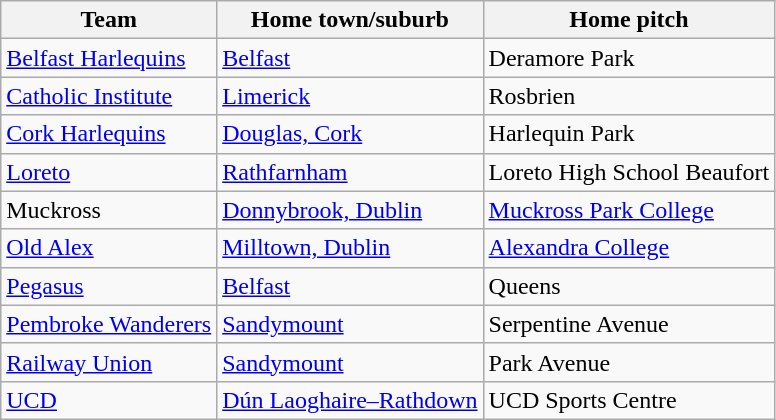<table class="wikitable sortable">
<tr>
<th>Team</th>
<th>Home town/suburb</th>
<th>Home pitch</th>
</tr>
<tr>
<td><a href='#'>Belfast Harlequins</a></td>
<td><a href='#'>Belfast</a></td>
<td>Deramore Park</td>
</tr>
<tr>
<td><a href='#'>Catholic Institute</a></td>
<td><a href='#'>Limerick</a></td>
<td>Rosbrien</td>
</tr>
<tr>
<td><a href='#'>Cork Harlequins</a></td>
<td><a href='#'>Douglas, Cork</a></td>
<td>Harlequin Park</td>
</tr>
<tr>
<td><a href='#'>Loreto</a></td>
<td><a href='#'>Rathfarnham</a></td>
<td>Loreto High School Beaufort</td>
</tr>
<tr>
<td>Muckross</td>
<td><a href='#'>Donnybrook, Dublin</a></td>
<td><a href='#'>Muckross Park College</a></td>
</tr>
<tr>
<td><a href='#'>Old Alex</a></td>
<td><a href='#'>Milltown, Dublin</a></td>
<td><a href='#'>Alexandra College</a></td>
</tr>
<tr>
<td><a href='#'>Pegasus</a></td>
<td><a href='#'>Belfast</a></td>
<td>Queens</td>
</tr>
<tr>
<td><a href='#'>Pembroke Wanderers</a></td>
<td><a href='#'>Sandymount</a></td>
<td>Serpentine Avenue</td>
</tr>
<tr>
<td><a href='#'>Railway Union</a></td>
<td><a href='#'>Sandymount</a></td>
<td>Park Avenue</td>
</tr>
<tr>
<td><a href='#'>UCD</a></td>
<td><a href='#'>Dún Laoghaire–Rathdown</a></td>
<td>UCD Sports Centre</td>
</tr>
</table>
